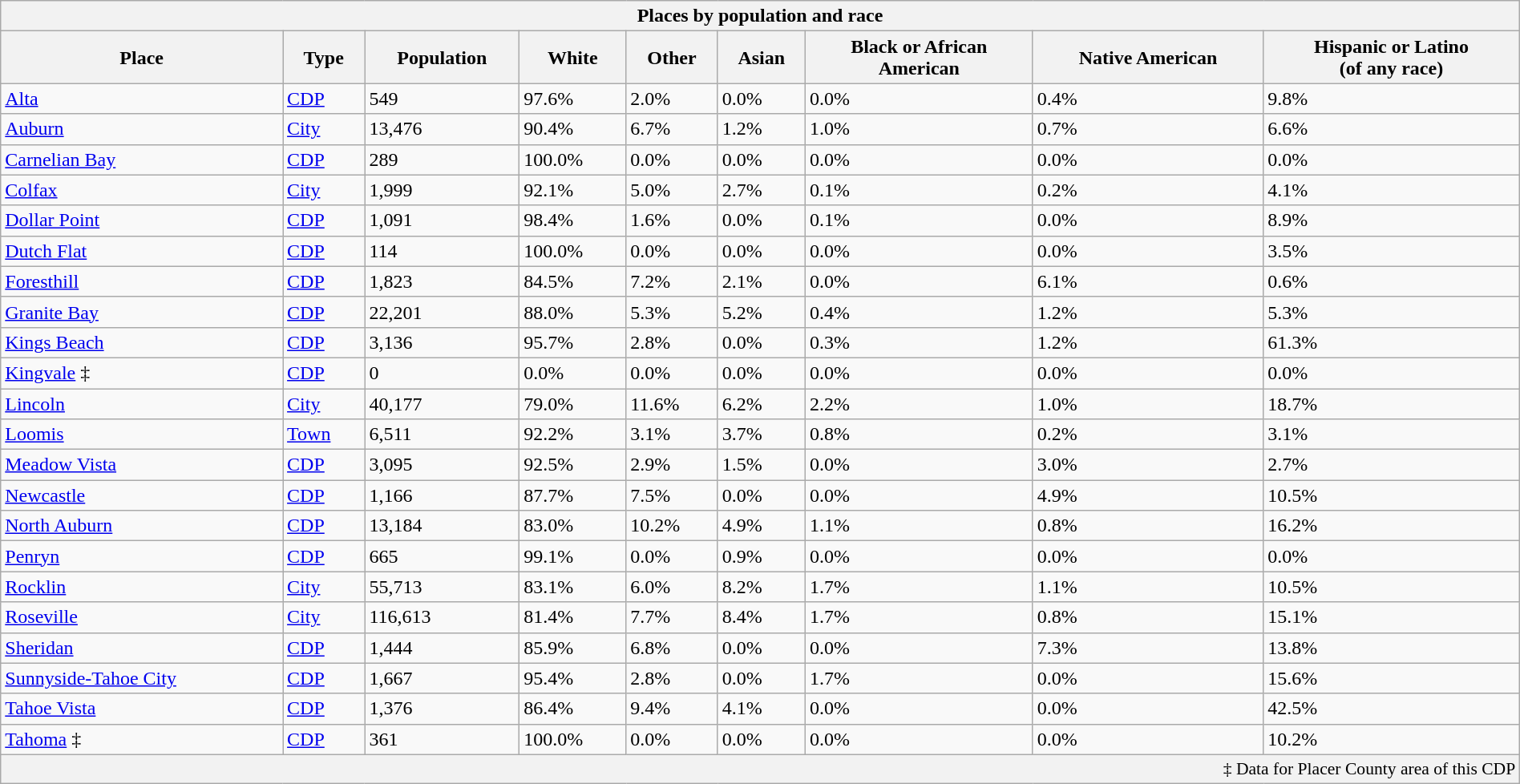<table class="wikitable collapsible collapsed sortable" style="width: 100%;">
<tr>
<th colspan=9>Places by population and race</th>
</tr>
<tr>
<th>Place</th>
<th>Type</th>
<th data-sort-type="number">Population</th>
<th data-sort-type="number">White</th>
<th data-sort-type="number">Other<br></th>
<th data-sort-type="number">Asian</th>
<th data-sort-type="number">Black or African<br>American</th>
<th data-sort-type="number">Native American<br></th>
<th data-sort-type="number">Hispanic or Latino<br>(of any race)</th>
</tr>
<tr>
<td><a href='#'>Alta</a></td>
<td><a href='#'>CDP</a></td>
<td>549</td>
<td>97.6%</td>
<td>2.0%</td>
<td>0.0%</td>
<td>0.0%</td>
<td>0.4%</td>
<td>9.8%</td>
</tr>
<tr>
<td><a href='#'>Auburn</a></td>
<td><a href='#'>City</a></td>
<td>13,476</td>
<td>90.4%</td>
<td>6.7%</td>
<td>1.2%</td>
<td>1.0%</td>
<td>0.7%</td>
<td>6.6%</td>
</tr>
<tr>
<td><a href='#'>Carnelian Bay</a></td>
<td><a href='#'>CDP</a></td>
<td>289</td>
<td>100.0%</td>
<td>0.0%</td>
<td>0.0%</td>
<td>0.0%</td>
<td>0.0%</td>
<td>0.0%</td>
</tr>
<tr>
<td><a href='#'>Colfax</a></td>
<td><a href='#'>City</a></td>
<td>1,999</td>
<td>92.1%</td>
<td>5.0%</td>
<td>2.7%</td>
<td>0.1%</td>
<td>0.2%</td>
<td>4.1%</td>
</tr>
<tr>
<td><a href='#'>Dollar Point</a></td>
<td><a href='#'>CDP</a></td>
<td>1,091</td>
<td>98.4%</td>
<td>1.6%</td>
<td>0.0%</td>
<td>0.1%</td>
<td>0.0%</td>
<td>8.9%</td>
</tr>
<tr>
<td><a href='#'>Dutch Flat</a></td>
<td><a href='#'>CDP</a></td>
<td>114</td>
<td>100.0%</td>
<td>0.0%</td>
<td>0.0%</td>
<td>0.0%</td>
<td>0.0%</td>
<td>3.5%</td>
</tr>
<tr>
<td><a href='#'>Foresthill</a></td>
<td><a href='#'>CDP</a></td>
<td>1,823</td>
<td>84.5%</td>
<td>7.2%</td>
<td>2.1%</td>
<td>0.0%</td>
<td>6.1%</td>
<td>0.6%</td>
</tr>
<tr>
<td><a href='#'>Granite Bay</a></td>
<td><a href='#'>CDP</a></td>
<td>22,201</td>
<td>88.0%</td>
<td>5.3%</td>
<td>5.2%</td>
<td>0.4%</td>
<td>1.2%</td>
<td>5.3%</td>
</tr>
<tr>
<td><a href='#'>Kings Beach</a></td>
<td><a href='#'>CDP</a></td>
<td>3,136</td>
<td>95.7%</td>
<td>2.8%</td>
<td>0.0%</td>
<td>0.3%</td>
<td>1.2%</td>
<td>61.3%</td>
</tr>
<tr>
<td><a href='#'>Kingvale</a> ‡</td>
<td><a href='#'>CDP</a></td>
<td>0</td>
<td>0.0%</td>
<td>0.0%</td>
<td>0.0%</td>
<td>0.0%</td>
<td>0.0%</td>
<td>0.0%</td>
</tr>
<tr>
<td><a href='#'>Lincoln</a></td>
<td><a href='#'>City</a></td>
<td>40,177</td>
<td>79.0%</td>
<td>11.6%</td>
<td>6.2%</td>
<td>2.2%</td>
<td>1.0%</td>
<td>18.7%</td>
</tr>
<tr>
<td><a href='#'>Loomis</a></td>
<td><a href='#'>Town</a></td>
<td>6,511</td>
<td>92.2%</td>
<td>3.1%</td>
<td>3.7%</td>
<td>0.8%</td>
<td>0.2%</td>
<td>3.1%</td>
</tr>
<tr>
<td><a href='#'>Meadow Vista</a></td>
<td><a href='#'>CDP</a></td>
<td>3,095</td>
<td>92.5%</td>
<td>2.9%</td>
<td>1.5%</td>
<td>0.0%</td>
<td>3.0%</td>
<td>2.7%</td>
</tr>
<tr>
<td><a href='#'>Newcastle</a></td>
<td><a href='#'>CDP</a></td>
<td>1,166</td>
<td>87.7%</td>
<td>7.5%</td>
<td>0.0%</td>
<td>0.0%</td>
<td>4.9%</td>
<td>10.5%</td>
</tr>
<tr>
<td><a href='#'>North Auburn</a></td>
<td><a href='#'>CDP</a></td>
<td>13,184</td>
<td>83.0%</td>
<td>10.2%</td>
<td>4.9%</td>
<td>1.1%</td>
<td>0.8%</td>
<td>16.2%</td>
</tr>
<tr>
<td><a href='#'>Penryn</a></td>
<td><a href='#'>CDP</a></td>
<td>665</td>
<td>99.1%</td>
<td>0.0%</td>
<td>0.9%</td>
<td>0.0%</td>
<td>0.0%</td>
<td>0.0%</td>
</tr>
<tr>
<td><a href='#'>Rocklin</a></td>
<td><a href='#'>City</a></td>
<td>55,713</td>
<td>83.1%</td>
<td>6.0%</td>
<td>8.2%</td>
<td>1.7%</td>
<td>1.1%</td>
<td>10.5%</td>
</tr>
<tr>
<td><a href='#'>Roseville</a></td>
<td><a href='#'>City</a></td>
<td>116,613</td>
<td>81.4%</td>
<td>7.7%</td>
<td>8.4%</td>
<td>1.7%</td>
<td>0.8%</td>
<td>15.1%</td>
</tr>
<tr>
<td><a href='#'>Sheridan</a></td>
<td><a href='#'>CDP</a></td>
<td>1,444</td>
<td>85.9%</td>
<td>6.8%</td>
<td>0.0%</td>
<td>0.0%</td>
<td>7.3%</td>
<td>13.8%</td>
</tr>
<tr>
<td><a href='#'>Sunnyside-Tahoe City</a></td>
<td><a href='#'>CDP</a></td>
<td>1,667</td>
<td>95.4%</td>
<td>2.8%</td>
<td>0.0%</td>
<td>1.7%</td>
<td>0.0%</td>
<td>15.6%</td>
</tr>
<tr>
<td><a href='#'>Tahoe Vista</a></td>
<td><a href='#'>CDP</a></td>
<td>1,376</td>
<td>86.4%</td>
<td>9.4%</td>
<td>4.1%</td>
<td>0.0%</td>
<td>0.0%</td>
<td>42.5%</td>
</tr>
<tr>
<td><a href='#'>Tahoma</a> ‡</td>
<td><a href='#'>CDP</a></td>
<td>361</td>
<td>100.0%</td>
<td>0.0%</td>
<td>0.0%</td>
<td>0.0%</td>
<td>0.0%</td>
<td>10.2%</td>
</tr>
<tr>
<th colspan=9 style="text-align: right; font-weight:normal; font-size: 90%;">‡ Data for Placer County area of this CDP</th>
</tr>
</table>
